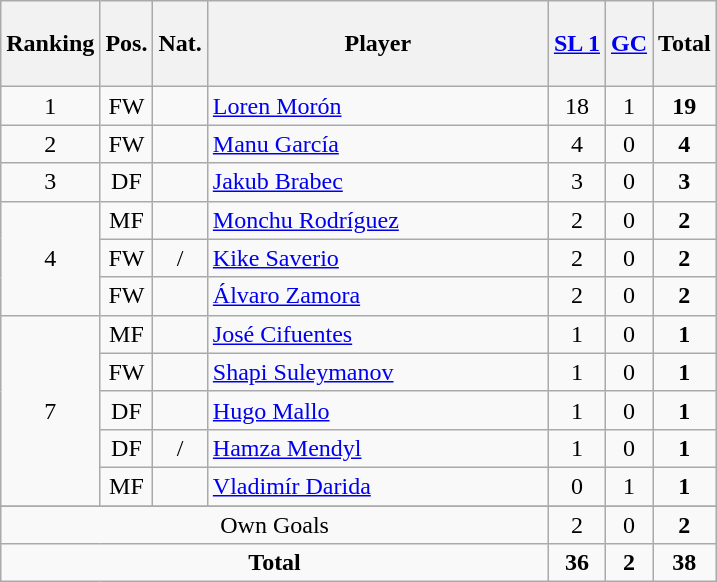<table class="wikitable sortable" style="text-align:center">
<tr>
<th height=50>Ranking</th>
<th height=50>Pos.</th>
<th height=50>Nat.</th>
<th width=220>Player</th>
<th height=50><a href='#'>SL 1</a></th>
<th height=50><a href='#'>GC</a></th>
<th height=50><strong>Total</strong></th>
</tr>
<tr>
<td>1</td>
<td>FW</td>
<td></td>
<td align="left"><a href='#'>Loren Morón</a></td>
<td>18</td>
<td>1</td>
<td><strong>19</strong></td>
</tr>
<tr>
<td>2</td>
<td>FW</td>
<td></td>
<td align="left"><a href='#'>Manu García</a></td>
<td>4</td>
<td>0</td>
<td><strong>4</strong></td>
</tr>
<tr>
<td>3</td>
<td>DF</td>
<td></td>
<td align="left"><a href='#'>Jakub Brabec</a></td>
<td>3</td>
<td>0</td>
<td><strong>3</strong></td>
</tr>
<tr>
<td rowspan=3>4</td>
<td>MF</td>
<td></td>
<td align="left"><a href='#'>Monchu Rodríguez</a></td>
<td>2</td>
<td>0</td>
<td><strong>2</strong></td>
</tr>
<tr>
<td>FW</td>
<td> / </td>
<td align="left"><a href='#'>Kike Saverio</a></td>
<td>2</td>
<td>0</td>
<td><strong>2</strong></td>
</tr>
<tr>
<td>FW</td>
<td></td>
<td align="left"><a href='#'>Álvaro Zamora</a></td>
<td>2</td>
<td>0</td>
<td><strong>2</strong></td>
</tr>
<tr>
<td rowspan=5>7</td>
<td>MF</td>
<td></td>
<td align="left"><a href='#'>José Cifuentes</a></td>
<td>1</td>
<td>0</td>
<td><strong>1</strong></td>
</tr>
<tr>
<td>FW</td>
<td></td>
<td align="left"><a href='#'>Shapi Suleymanov</a></td>
<td>1</td>
<td>0</td>
<td><strong>1</strong></td>
</tr>
<tr>
<td>DF</td>
<td></td>
<td align="left"><a href='#'>Hugo Mallo</a></td>
<td>1</td>
<td>0</td>
<td><strong>1</strong></td>
</tr>
<tr>
<td>DF</td>
<td> / </td>
<td align="left"><a href='#'>Hamza Mendyl</a></td>
<td>1</td>
<td>0</td>
<td><strong>1</strong></td>
</tr>
<tr>
<td>MF</td>
<td></td>
<td align="left"><a href='#'>Vladimír Darida</a></td>
<td>0</td>
<td>1</td>
<td><strong>1</strong></td>
</tr>
<tr>
</tr>
<tr class="sortbottom">
<td colspan="4">Own Goals</td>
<td>2</td>
<td>0</td>
<td><strong>2</strong></td>
</tr>
<tr class="sortbottom">
<td colspan=4><strong>Total</strong></td>
<td><strong>36</strong></td>
<td><strong>2</strong></td>
<td><strong>38</strong></td>
</tr>
</table>
